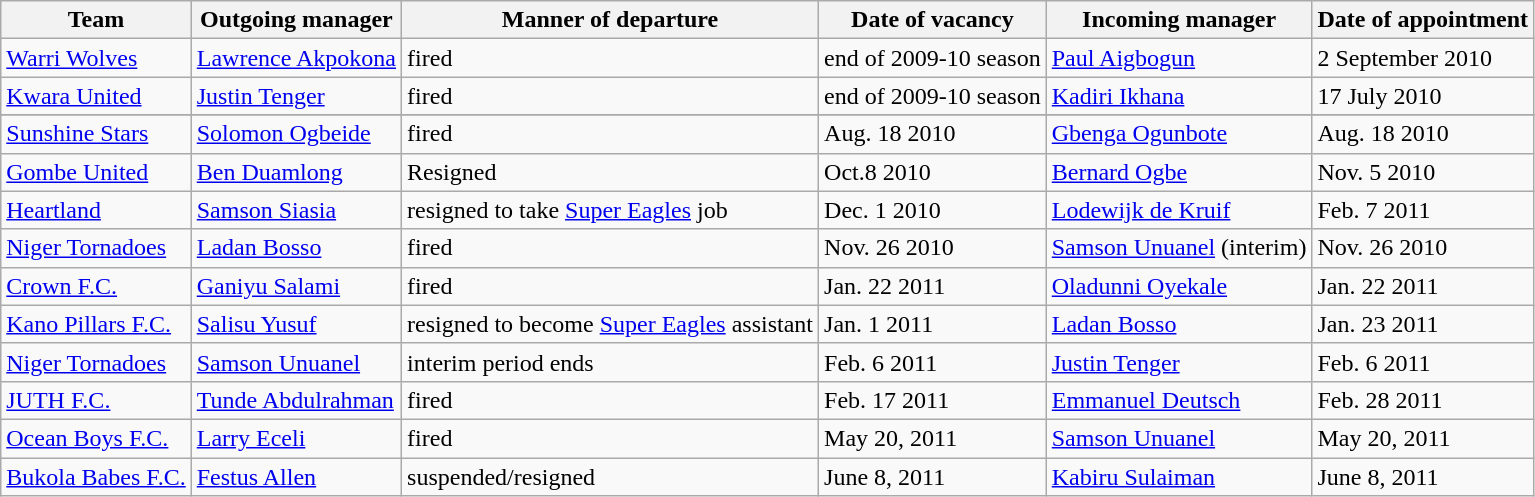<table class="wikitable">
<tr>
<th>Team</th>
<th>Outgoing manager</th>
<th>Manner of departure</th>
<th>Date of vacancy</th>
<th>Incoming manager</th>
<th>Date of appointment</th>
</tr>
<tr>
<td><a href='#'>Warri Wolves</a></td>
<td><a href='#'>Lawrence Akpokona</a></td>
<td>fired</td>
<td>end of 2009-10 season</td>
<td> <a href='#'>Paul Aigbogun</a></td>
<td>2 September 2010</td>
</tr>
<tr>
<td><a href='#'>Kwara United</a></td>
<td> <a href='#'>Justin Tenger</a></td>
<td>fired</td>
<td>end of 2009-10 season</td>
<td> <a href='#'>Kadiri Ikhana</a></td>
<td>17 July 2010</td>
</tr>
<tr>
</tr>
<tr>
<td><a href='#'>Sunshine Stars</a></td>
<td><a href='#'>Solomon Ogbeide</a></td>
<td>fired</td>
<td>Aug. 18 2010</td>
<td> <a href='#'>Gbenga Ogunbote</a></td>
<td>Aug. 18 2010</td>
</tr>
<tr>
<td><a href='#'>Gombe United</a></td>
<td><a href='#'>Ben Duamlong</a></td>
<td>Resigned</td>
<td>Oct.8 2010</td>
<td> <a href='#'>Bernard Ogbe</a></td>
<td>Nov. 5 2010</td>
</tr>
<tr>
<td><a href='#'>Heartland</a></td>
<td> <a href='#'>Samson Siasia</a></td>
<td>resigned to take <a href='#'>Super Eagles</a> job</td>
<td>Dec. 1 2010</td>
<td> <a href='#'>Lodewijk de Kruif</a></td>
<td>Feb. 7 2011</td>
</tr>
<tr>
<td><a href='#'>Niger Tornadoes</a></td>
<td> <a href='#'>Ladan Bosso</a></td>
<td>fired</td>
<td>Nov. 26 2010</td>
<td> <a href='#'>Samson Unuanel</a> (interim)</td>
<td>Nov. 26 2010</td>
</tr>
<tr>
<td><a href='#'>Crown F.C.</a></td>
<td><a href='#'>Ganiyu Salami</a></td>
<td>fired</td>
<td>Jan. 22 2011</td>
<td> <a href='#'>Oladunni Oyekale</a></td>
<td>Jan. 22 2011</td>
</tr>
<tr>
<td><a href='#'>Kano Pillars F.C.</a></td>
<td><a href='#'>Salisu Yusuf</a></td>
<td>resigned to become <a href='#'>Super Eagles</a> assistant</td>
<td>Jan. 1 2011</td>
<td> <a href='#'>Ladan Bosso</a></td>
<td>Jan. 23 2011</td>
</tr>
<tr>
<td><a href='#'>Niger Tornadoes</a></td>
<td> <a href='#'>Samson Unuanel</a></td>
<td>interim period ends</td>
<td>Feb. 6 2011</td>
<td> <a href='#'>Justin Tenger</a><br></td>
<td>Feb. 6 2011</td>
</tr>
<tr>
<td><a href='#'>JUTH F.C.</a></td>
<td><a href='#'>Tunde Abdulrahman</a></td>
<td>fired</td>
<td>Feb. 17 2011</td>
<td> <a href='#'>Emmanuel Deutsch</a></td>
<td>Feb. 28 2011</td>
</tr>
<tr>
<td><a href='#'>Ocean Boys F.C.</a></td>
<td><a href='#'>Larry Eceli</a></td>
<td>fired</td>
<td>May 20, 2011</td>
<td> <a href='#'>Samson Unuanel</a><br></td>
<td>May 20, 2011</td>
</tr>
<tr>
<td><a href='#'>Bukola Babes F.C.</a></td>
<td><a href='#'>Festus Allen</a></td>
<td>suspended/resigned</td>
<td>June 8, 2011</td>
<td> <a href='#'>Kabiru Sulaiman</a><br></td>
<td>June 8, 2011</td>
</tr>
</table>
